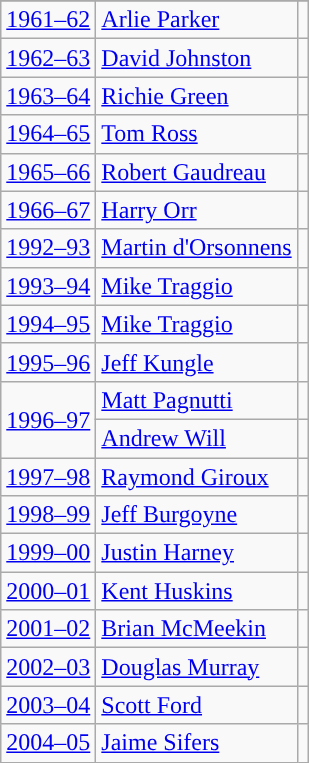<table class="wikitable sortable">
<tr>
</tr>
<tr>
<td><a href='#'>1961–62</a></td>
<td><a href='#'>Arlie Parker</a></td>
<td><strong><a href='#'></a></strong></td>
</tr>
<tr>
<td><a href='#'>1962–63</a></td>
<td><a href='#'>David Johnston</a></td>
<td><strong><a href='#'></a></strong></td>
</tr>
<tr>
<td><a href='#'>1963–64</a></td>
<td><a href='#'>Richie Green</a></td>
<td><strong><a href='#'></a></strong></td>
</tr>
<tr>
<td><a href='#'>1964–65</a></td>
<td><a href='#'>Tom Ross</a></td>
<td><strong><a href='#'></a></strong></td>
</tr>
<tr>
<td><a href='#'>1965–66</a></td>
<td><a href='#'>Robert Gaudreau</a></td>
<td><strong><a href='#'></a></strong></td>
</tr>
<tr>
<td><a href='#'>1966–67</a></td>
<td><a href='#'>Harry Orr</a></td>
<td><strong><a href='#'></a></strong></td>
</tr>
<tr>
<td><a href='#'>1992–93</a></td>
<td><a href='#'>Martin d'Orsonnens</a></td>
<td><strong><a href='#'></a></strong></td>
</tr>
<tr>
<td><a href='#'>1993–94</a></td>
<td><a href='#'>Mike Traggio</a></td>
<td><strong><a href='#'></a></strong></td>
</tr>
<tr>
<td><a href='#'>1994–95</a></td>
<td><a href='#'>Mike Traggio</a></td>
<td><strong><a href='#'></a></strong></td>
</tr>
<tr>
<td><a href='#'>1995–96</a></td>
<td><a href='#'>Jeff Kungle</a></td>
<td><strong><a href='#'></a></strong></td>
</tr>
<tr>
<td rowspan=2><a href='#'>1996–97</a></td>
<td><a href='#'>Matt Pagnutti</a></td>
<td><strong><a href='#'></a></strong></td>
</tr>
<tr>
<td><a href='#'>Andrew Will</a></td>
<td><strong><a href='#'></a></strong></td>
</tr>
<tr>
<td><a href='#'>1997–98</a></td>
<td><a href='#'>Raymond Giroux</a></td>
<td><strong><a href='#'></a></strong></td>
</tr>
<tr>
<td><a href='#'>1998–99</a></td>
<td><a href='#'>Jeff Burgoyne</a></td>
<td><strong><a href='#'></a></strong></td>
</tr>
<tr>
<td><a href='#'>1999–00</a></td>
<td><a href='#'>Justin Harney</a></td>
<td><strong><a href='#'></a></strong></td>
</tr>
<tr>
<td><a href='#'>2000–01</a></td>
<td><a href='#'>Kent Huskins</a></td>
<td><strong><a href='#'></a></strong></td>
</tr>
<tr>
<td><a href='#'>2001–02</a></td>
<td><a href='#'>Brian McMeekin</a></td>
<td><strong><a href='#'></a></strong></td>
</tr>
<tr>
<td><a href='#'>2002–03</a></td>
<td><a href='#'>Douglas Murray</a></td>
<td><strong><a href='#'></a></strong></td>
</tr>
<tr>
<td><a href='#'>2003–04</a></td>
<td><a href='#'>Scott Ford</a></td>
<td><strong><a href='#'></a></strong></td>
</tr>
<tr>
<td><a href='#'>2004–05</a></td>
<td><a href='#'>Jaime Sifers</a></td>
<td><strong><a href='#'></a></strong></td>
</tr>
</table>
